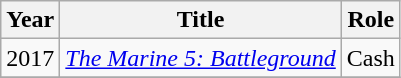<table class="wikitable sortable">
<tr>
<th>Year</th>
<th>Title</th>
<th>Role</th>
</tr>
<tr>
<td>2017</td>
<td><em><a href='#'>The Marine 5: Battleground</a></em></td>
<td>Cash</td>
</tr>
<tr>
</tr>
</table>
